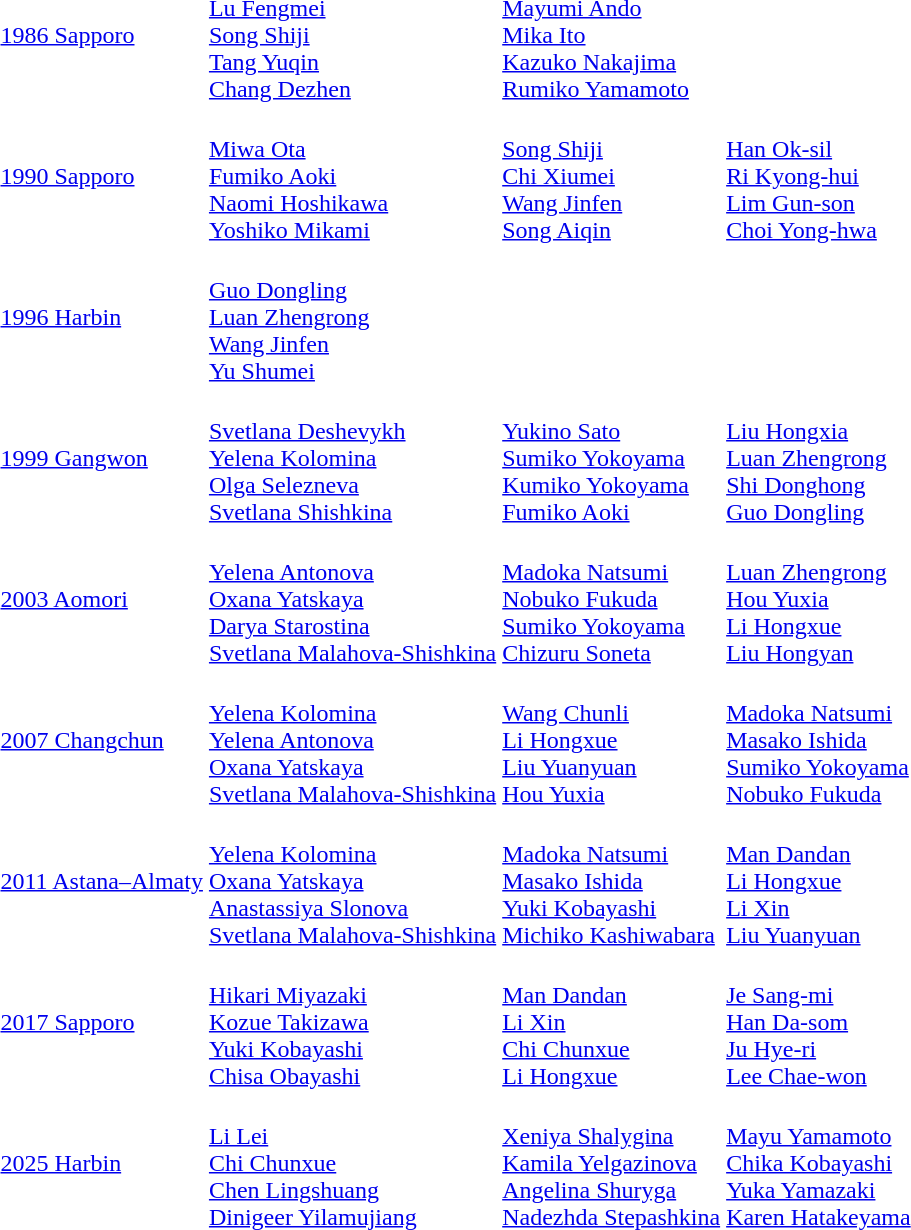<table>
<tr>
<td><a href='#'>1986 Sapporo</a></td>
<td><br><a href='#'>Lu Fengmei</a><br><a href='#'>Song Shiji</a><br><a href='#'>Tang Yuqin</a><br><a href='#'>Chang Dezhen</a></td>
<td><br><a href='#'>Mayumi Ando</a><br><a href='#'>Mika Ito</a><br><a href='#'>Kazuko Nakajima</a><br><a href='#'>Rumiko Yamamoto</a></td>
<td valign=top></td>
</tr>
<tr>
<td><a href='#'>1990 Sapporo</a></td>
<td><br><a href='#'>Miwa Ota</a><br><a href='#'>Fumiko Aoki</a><br><a href='#'>Naomi Hoshikawa</a><br><a href='#'>Yoshiko Mikami</a></td>
<td><br><a href='#'>Song Shiji</a><br><a href='#'>Chi Xiumei</a><br><a href='#'>Wang Jinfen</a><br><a href='#'>Song Aiqin</a></td>
<td><br><a href='#'>Han Ok-sil</a><br><a href='#'>Ri Kyong-hui</a><br><a href='#'>Lim Gun-son</a><br><a href='#'>Choi Yong-hwa</a></td>
</tr>
<tr>
<td><a href='#'>1996 Harbin</a></td>
<td><br><a href='#'>Guo Dongling</a><br><a href='#'>Luan Zhengrong</a><br><a href='#'>Wang Jinfen</a><br><a href='#'>Yu Shumei</a></td>
<td valign=top></td>
<td valign=top></td>
</tr>
<tr>
<td><a href='#'>1999 Gangwon</a></td>
<td><br><a href='#'>Svetlana Deshevykh</a><br><a href='#'>Yelena Kolomina</a><br><a href='#'>Olga Selezneva</a><br><a href='#'>Svetlana Shishkina</a></td>
<td><br><a href='#'>Yukino Sato</a><br><a href='#'>Sumiko Yokoyama</a><br><a href='#'>Kumiko Yokoyama</a><br><a href='#'>Fumiko Aoki</a></td>
<td><br><a href='#'>Liu Hongxia</a><br><a href='#'>Luan Zhengrong</a><br><a href='#'>Shi Donghong</a><br><a href='#'>Guo Dongling</a></td>
</tr>
<tr>
<td><a href='#'>2003 Aomori</a></td>
<td><br><a href='#'>Yelena Antonova</a><br><a href='#'>Oxana Yatskaya</a><br><a href='#'>Darya Starostina</a><br><a href='#'>Svetlana Malahova-Shishkina</a></td>
<td><br><a href='#'>Madoka Natsumi</a><br><a href='#'>Nobuko Fukuda</a><br><a href='#'>Sumiko Yokoyama</a><br><a href='#'>Chizuru Soneta</a></td>
<td><br><a href='#'>Luan Zhengrong</a><br><a href='#'>Hou Yuxia</a><br><a href='#'>Li Hongxue</a><br><a href='#'>Liu Hongyan</a></td>
</tr>
<tr>
<td><a href='#'>2007 Changchun</a></td>
<td><br><a href='#'>Yelena Kolomina</a><br><a href='#'>Yelena Antonova</a><br><a href='#'>Oxana Yatskaya</a><br><a href='#'>Svetlana Malahova-Shishkina</a></td>
<td><br><a href='#'>Wang Chunli</a><br><a href='#'>Li Hongxue</a><br><a href='#'>Liu Yuanyuan</a><br><a href='#'>Hou Yuxia</a></td>
<td><br><a href='#'>Madoka Natsumi</a><br><a href='#'>Masako Ishida</a><br><a href='#'>Sumiko Yokoyama</a><br><a href='#'>Nobuko Fukuda</a></td>
</tr>
<tr>
<td><a href='#'>2011 Astana–Almaty</a></td>
<td><br><a href='#'>Yelena Kolomina</a><br><a href='#'>Oxana Yatskaya</a><br><a href='#'>Anastassiya Slonova</a><br><a href='#'>Svetlana Malahova-Shishkina</a></td>
<td><br><a href='#'>Madoka Natsumi</a><br><a href='#'>Masako Ishida</a><br><a href='#'>Yuki Kobayashi</a><br><a href='#'>Michiko Kashiwabara</a></td>
<td><br><a href='#'>Man Dandan</a><br><a href='#'>Li Hongxue</a><br><a href='#'>Li Xin</a><br><a href='#'>Liu Yuanyuan</a></td>
</tr>
<tr>
<td><a href='#'>2017 Sapporo</a></td>
<td><br><a href='#'>Hikari Miyazaki</a><br><a href='#'>Kozue Takizawa</a><br><a href='#'>Yuki Kobayashi</a><br><a href='#'>Chisa Obayashi</a></td>
<td><br><a href='#'>Man Dandan</a><br><a href='#'>Li Xin</a><br><a href='#'>Chi Chunxue</a><br><a href='#'>Li Hongxue</a></td>
<td><br><a href='#'>Je Sang-mi</a><br><a href='#'>Han Da-som</a><br><a href='#'>Ju Hye-ri</a><br><a href='#'>Lee Chae-won</a></td>
</tr>
<tr>
<td><a href='#'>2025 Harbin</a></td>
<td><br><a href='#'>Li Lei</a><br><a href='#'>Chi Chunxue</a><br><a href='#'>Chen Lingshuang</a><br><a href='#'>Dinigeer Yilamujiang</a></td>
<td><br><a href='#'>Xeniya Shalygina</a><br><a href='#'>Kamila Yelgazinova</a><br><a href='#'>Angelina Shuryga</a><br><a href='#'>Nadezhda Stepashkina</a></td>
<td><br><a href='#'>Mayu Yamamoto</a><br><a href='#'>Chika Kobayashi</a><br><a href='#'>Yuka Yamazaki</a><br><a href='#'>Karen Hatakeyama</a></td>
</tr>
</table>
